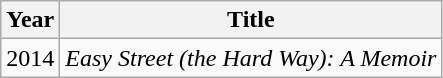<table class="wikitable">
<tr>
<th>Year</th>
<th>Title</th>
</tr>
<tr>
<td>2014</td>
<td><em>Easy Street (the Hard Way): A Memoir</em></td>
</tr>
</table>
